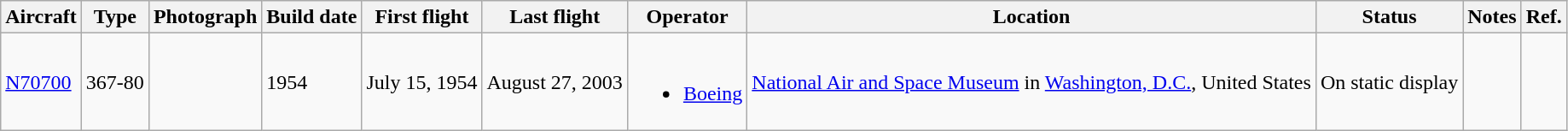<table class="wikitable">
<tr>
<th>Aircraft</th>
<th>Type</th>
<th>Photograph</th>
<th>Build date</th>
<th>First flight</th>
<th>Last flight</th>
<th>Operator</th>
<th>Location</th>
<th>Status</th>
<th>Notes</th>
<th>Ref.</th>
</tr>
<tr>
<td><a href='#'>N70700</a></td>
<td>367-80</td>
<td></td>
<td>1954</td>
<td>July 15, 1954</td>
<td>August 27, 2003</td>
<td><br><ul><li><a href='#'>Boeing</a></li></ul></td>
<td><a href='#'>National Air and Space Museum</a> in <a href='#'>Washington, D.C.</a>, United States</td>
<td>On static display</td>
<td></td>
<td></td>
</tr>
</table>
